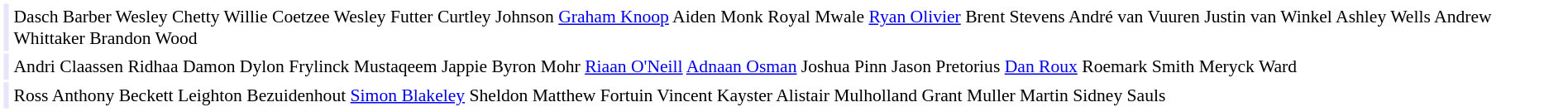<table cellpadding="2" style="border: 1px solid white; font-size:90%;">
<tr>
<td style="text-align:right;" bgcolor="lavender"></td>
<td style="text-align:left;">Dasch Barber Wesley Chetty Willie Coetzee Wesley Futter Curtley Johnson <a href='#'>Graham Knoop</a> Aiden Monk Royal Mwale <a href='#'>Ryan Olivier</a> Brent Stevens André van Vuuren Justin van Winkel Ashley Wells Andrew Whittaker Brandon Wood</td>
</tr>
<tr>
<td style="text-align:right;" bgcolor="lavender"></td>
<td style="text-align:left;">Andri Claassen Ridhaa Damon Dylon Frylinck Mustaqeem Jappie Byron Mohr <a href='#'>Riaan O'Neill</a> <a href='#'>Adnaan Osman</a> Joshua Pinn Jason Pretorius <a href='#'>Dan Roux</a> Roemark Smith Meryck Ward</td>
</tr>
<tr>
<td style="text-align:right;" bgcolor="lavender"></td>
<td style="text-align:left;">Ross Anthony Beckett Leighton Bezuidenhout <a href='#'>Simon Blakeley</a> Sheldon Matthew Fortuin Vincent Kayster Alistair Mulholland Grant Muller Martin Sidney Sauls</td>
</tr>
</table>
